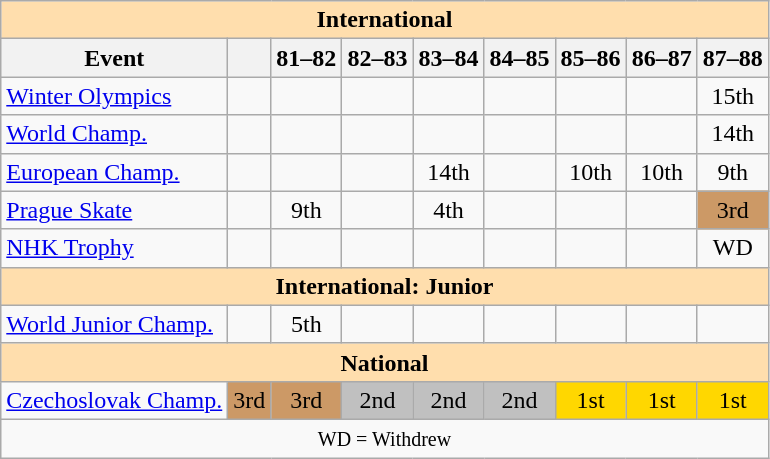<table class="wikitable" style="text-align:center">
<tr>
<th style="background-color: #ffdead; " colspan=9 align=center>International</th>
</tr>
<tr>
<th>Event</th>
<th></th>
<th>81–82</th>
<th>82–83</th>
<th>83–84</th>
<th>84–85</th>
<th>85–86</th>
<th>86–87</th>
<th>87–88</th>
</tr>
<tr>
<td align=left><a href='#'>Winter Olympics</a></td>
<td></td>
<td></td>
<td></td>
<td></td>
<td></td>
<td></td>
<td></td>
<td>15th</td>
</tr>
<tr>
<td align=left><a href='#'>World Champ.</a></td>
<td></td>
<td></td>
<td></td>
<td></td>
<td></td>
<td></td>
<td></td>
<td>14th</td>
</tr>
<tr>
<td align=left><a href='#'>European Champ.</a></td>
<td></td>
<td></td>
<td></td>
<td>14th</td>
<td></td>
<td>10th</td>
<td>10th</td>
<td>9th</td>
</tr>
<tr>
<td align=left><a href='#'>Prague Skate</a></td>
<td></td>
<td>9th</td>
<td></td>
<td>4th</td>
<td></td>
<td></td>
<td></td>
<td bgcolor=cc9966>3rd</td>
</tr>
<tr>
<td align=left><a href='#'>NHK Trophy</a></td>
<td></td>
<td></td>
<td></td>
<td></td>
<td></td>
<td></td>
<td></td>
<td>WD</td>
</tr>
<tr>
<th style="background-color: #ffdead; " colspan=9 align=center>International: Junior</th>
</tr>
<tr>
<td align=left><a href='#'>World Junior Champ.</a></td>
<td></td>
<td>5th</td>
<td></td>
<td></td>
<td></td>
<td></td>
<td></td>
<td></td>
</tr>
<tr>
<th style="background-color: #ffdead; " colspan=9 align=center>National</th>
</tr>
<tr>
<td align=left><a href='#'>Czechoslovak Champ.</a></td>
<td bgcolor=cc9966>3rd</td>
<td bgcolor=cc9966>3rd</td>
<td bgcolor=silver>2nd</td>
<td bgcolor=silver>2nd</td>
<td bgcolor=silver>2nd</td>
<td bgcolor=gold>1st</td>
<td bgcolor=gold>1st</td>
<td bgcolor=gold>1st</td>
</tr>
<tr>
<td colspan=9 align=center><small> WD = Withdrew </small></td>
</tr>
</table>
